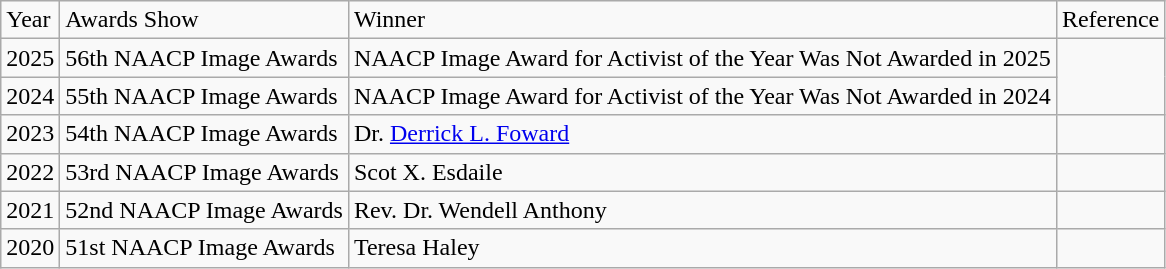<table class="wikitable">
<tr>
<td>Year</td>
<td>Awards Show</td>
<td>Winner</td>
<td>Reference</td>
</tr>
<tr>
<td>2025</td>
<td>56th NAACP Image Awards</td>
<td>NAACP Image Award for Activist of the Year Was Not Awarded in 2025</td>
</tr>
<tr>
<td>2024</td>
<td>55th NAACP Image Awards</td>
<td>NAACP Image Award for Activist of the Year Was Not Awarded in 2024</td>
</tr>
<tr>
<td>2023</td>
<td>54th NAACP Image Awards</td>
<td>Dr. <a href='#'>Derrick L. Foward</a></td>
<td></td>
</tr>
<tr>
<td>2022</td>
<td>53rd NAACP Image Awards</td>
<td>Scot X. Esdaile</td>
<td></td>
</tr>
<tr>
<td>2021</td>
<td>52nd NAACP Image Awards</td>
<td>Rev. Dr. Wendell Anthony</td>
<td></td>
</tr>
<tr>
<td>2020</td>
<td>51st NAACP Image Awards</td>
<td>Teresa Haley</td>
<td></td>
</tr>
</table>
